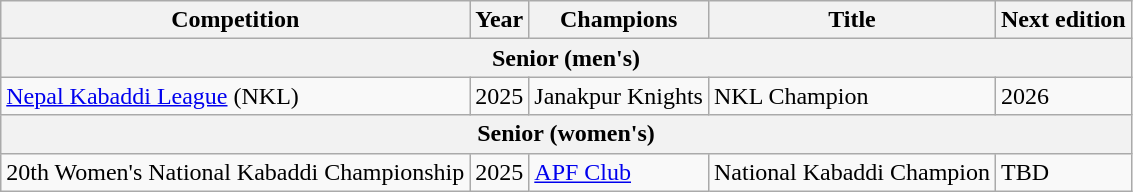<table class="wikitable sortable">
<tr>
<th>Competition</th>
<th>Year</th>
<th>Champions</th>
<th>Title</th>
<th>Next edition</th>
</tr>
<tr>
<th colspan="5">Senior (men's)</th>
</tr>
<tr>
<td><a href='#'>Nepal Kabaddi League</a> (NKL)</td>
<td>2025</td>
<td>Janakpur Knights</td>
<td>NKL Champion</td>
<td>2026</td>
</tr>
<tr>
<th colspan="5">Senior (women's)</th>
</tr>
<tr>
<td>20th Women's National Kabaddi Championship</td>
<td>2025</td>
<td><a href='#'>APF Club</a></td>
<td>National Kabaddi Champion</td>
<td>TBD</td>
</tr>
</table>
